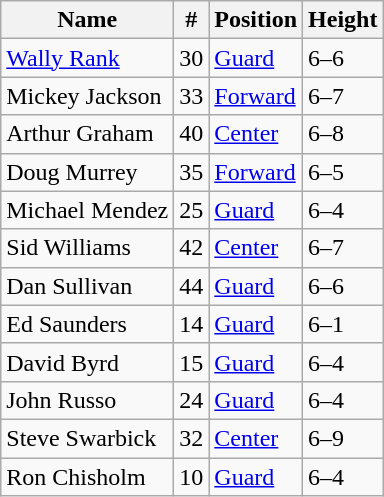<table class="wikitable" style="text-align: left;">
<tr>
<th>Name</th>
<th>#</th>
<th>Position</th>
<th>Height</th>
</tr>
<tr>
<td><a href='#'>Wally Rank</a></td>
<td>30</td>
<td><a href='#'>Guard</a></td>
<td>6–6</td>
</tr>
<tr>
<td>Mickey Jackson</td>
<td>33</td>
<td><a href='#'>Forward</a></td>
<td>6–7</td>
</tr>
<tr>
<td>Arthur Graham</td>
<td>40</td>
<td><a href='#'>Center</a></td>
<td>6–8</td>
</tr>
<tr>
<td>Doug Murrey</td>
<td>35</td>
<td><a href='#'>Forward</a></td>
<td>6–5</td>
</tr>
<tr>
<td>Michael Mendez</td>
<td>25</td>
<td><a href='#'>Guard</a></td>
<td>6–4</td>
</tr>
<tr>
<td>Sid Williams</td>
<td>42</td>
<td><a href='#'>Center</a></td>
<td>6–7</td>
</tr>
<tr>
<td>Dan Sullivan</td>
<td>44</td>
<td><a href='#'>Guard</a></td>
<td>6–6</td>
</tr>
<tr>
<td>Ed Saunders</td>
<td>14</td>
<td><a href='#'>Guard</a></td>
<td>6–1</td>
</tr>
<tr>
<td>David Byrd</td>
<td>15</td>
<td><a href='#'>Guard</a></td>
<td>6–4</td>
</tr>
<tr>
<td>John Russo</td>
<td>24</td>
<td><a href='#'>Guard</a></td>
<td>6–4</td>
</tr>
<tr>
<td>Steve Swarbick</td>
<td>32</td>
<td><a href='#'>Center</a></td>
<td>6–9</td>
</tr>
<tr>
<td>Ron Chisholm</td>
<td>10</td>
<td><a href='#'>Guard</a></td>
<td>6–4</td>
</tr>
</table>
